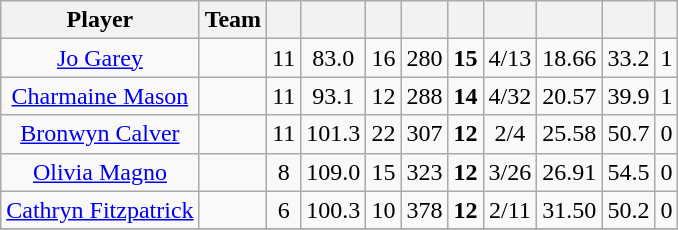<table class="wikitable sortable" style="text-align:center">
<tr>
<th class="unsortable">Player</th>
<th>Team</th>
<th></th>
<th></th>
<th></th>
<th></th>
<th></th>
<th></th>
<th></th>
<th></th>
<th></th>
</tr>
<tr>
<td><a href='#'>Jo Garey</a></td>
<td style="text-align:left;"></td>
<td>11</td>
<td>83.0</td>
<td>16</td>
<td>280</td>
<td><strong>15</strong></td>
<td>4/13</td>
<td>18.66</td>
<td>33.2</td>
<td>1</td>
</tr>
<tr>
<td><a href='#'>Charmaine Mason</a></td>
<td style="text-align:left;"></td>
<td>11</td>
<td>93.1</td>
<td>12</td>
<td>288</td>
<td><strong>14</strong></td>
<td>4/32</td>
<td>20.57</td>
<td>39.9</td>
<td>1</td>
</tr>
<tr>
<td><a href='#'>Bronwyn Calver</a></td>
<td style="text-align:left;"></td>
<td>11</td>
<td>101.3</td>
<td>22</td>
<td>307</td>
<td><strong>12</strong></td>
<td>2/4</td>
<td>25.58</td>
<td>50.7</td>
<td>0</td>
</tr>
<tr>
<td><a href='#'>Olivia Magno</a></td>
<td style="text-align:left;"></td>
<td>8</td>
<td>109.0</td>
<td>15</td>
<td>323</td>
<td><strong>12</strong></td>
<td>3/26</td>
<td>26.91</td>
<td>54.5</td>
<td>0</td>
</tr>
<tr>
<td><a href='#'>Cathryn Fitzpatrick</a></td>
<td style="text-align:left;"></td>
<td>6</td>
<td>100.3</td>
<td>10</td>
<td>378</td>
<td><strong>12</strong></td>
<td>2/11</td>
<td>31.50</td>
<td>50.2</td>
<td>0</td>
</tr>
<tr>
</tr>
</table>
